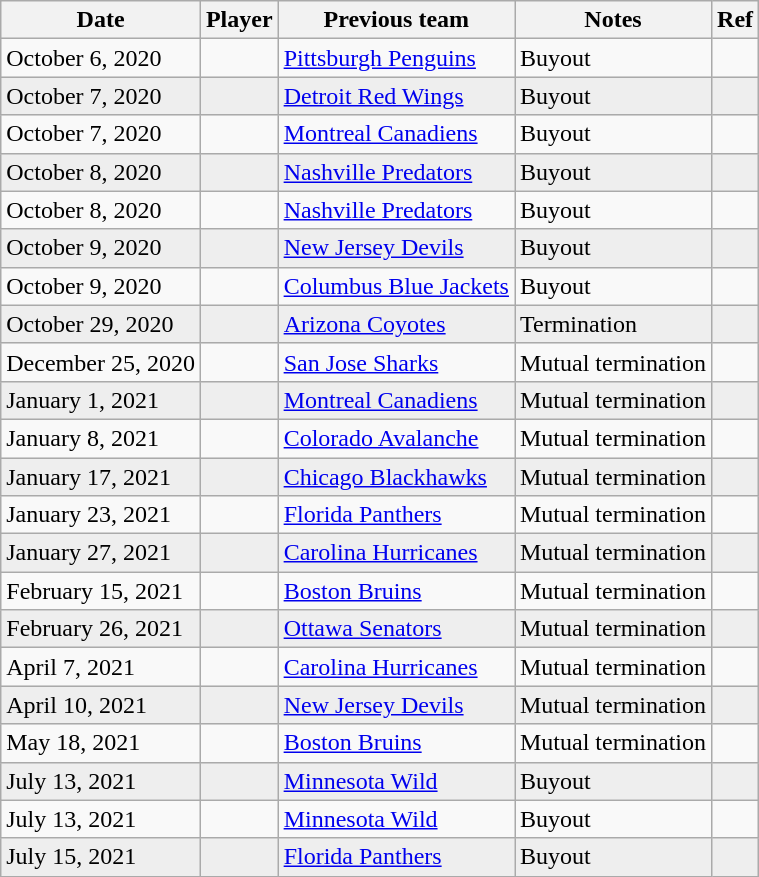<table class="wikitable sortable">
<tr>
<th>Date</th>
<th>Player</th>
<th>Previous team</th>
<th>Notes</th>
<th>Ref</th>
</tr>
<tr>
<td>October 6, 2020</td>
<td></td>
<td><a href='#'>Pittsburgh Penguins</a></td>
<td>Buyout</td>
<td></td>
</tr>
<tr bgcolor="eeeeee">
<td>October 7, 2020</td>
<td></td>
<td><a href='#'>Detroit Red Wings</a></td>
<td>Buyout</td>
<td></td>
</tr>
<tr>
<td>October 7, 2020</td>
<td></td>
<td><a href='#'>Montreal Canadiens</a></td>
<td>Buyout</td>
<td></td>
</tr>
<tr bgcolor="eeeeee">
<td>October 8, 2020</td>
<td></td>
<td><a href='#'>Nashville Predators</a></td>
<td>Buyout</td>
<td></td>
</tr>
<tr>
<td>October 8, 2020</td>
<td></td>
<td><a href='#'>Nashville Predators</a></td>
<td>Buyout</td>
<td></td>
</tr>
<tr bgcolor="eeeeee">
<td>October 9, 2020</td>
<td></td>
<td><a href='#'>New Jersey Devils</a></td>
<td>Buyout</td>
<td></td>
</tr>
<tr>
<td>October 9, 2020</td>
<td></td>
<td><a href='#'>Columbus Blue Jackets</a></td>
<td>Buyout</td>
<td></td>
</tr>
<tr bgcolor="eeeeee">
<td>October 29, 2020</td>
<td></td>
<td><a href='#'>Arizona Coyotes</a></td>
<td>Termination</td>
<td></td>
</tr>
<tr>
<td>December 25, 2020</td>
<td></td>
<td><a href='#'>San Jose Sharks</a></td>
<td>Mutual termination</td>
<td></td>
</tr>
<tr bgcolor="eeeeee">
<td>January 1, 2021</td>
<td></td>
<td><a href='#'>Montreal Canadiens</a></td>
<td>Mutual termination</td>
<td></td>
</tr>
<tr>
<td>January 8, 2021</td>
<td></td>
<td><a href='#'>Colorado Avalanche</a></td>
<td>Mutual termination</td>
<td></td>
</tr>
<tr bgcolor="eeeeee">
<td>January 17, 2021</td>
<td></td>
<td><a href='#'>Chicago Blackhawks</a></td>
<td>Mutual termination</td>
<td></td>
</tr>
<tr>
<td>January 23, 2021</td>
<td></td>
<td><a href='#'>Florida Panthers</a></td>
<td>Mutual termination</td>
<td></td>
</tr>
<tr bgcolor="eeeeee">
<td>January 27, 2021</td>
<td></td>
<td><a href='#'>Carolina Hurricanes</a></td>
<td>Mutual termination</td>
<td></td>
</tr>
<tr>
<td>February 15, 2021</td>
<td></td>
<td><a href='#'>Boston Bruins</a></td>
<td>Mutual termination</td>
<td></td>
</tr>
<tr bgcolor="eeeeee">
<td>February 26, 2021</td>
<td></td>
<td><a href='#'>Ottawa Senators</a></td>
<td>Mutual termination</td>
<td></td>
</tr>
<tr>
<td>April 7, 2021</td>
<td></td>
<td><a href='#'>Carolina Hurricanes</a></td>
<td>Mutual termination</td>
<td></td>
</tr>
<tr bgcolor="eeeeee">
<td>April 10, 2021</td>
<td></td>
<td><a href='#'>New Jersey Devils</a></td>
<td>Mutual termination</td>
<td></td>
</tr>
<tr>
<td>May 18, 2021</td>
<td></td>
<td><a href='#'>Boston Bruins</a></td>
<td>Mutual termination</td>
<td></td>
</tr>
<tr bgcolor="eeeeee">
<td>July 13, 2021</td>
<td></td>
<td><a href='#'>Minnesota Wild</a></td>
<td>Buyout</td>
<td></td>
</tr>
<tr>
<td>July 13, 2021</td>
<td></td>
<td><a href='#'>Minnesota Wild</a></td>
<td>Buyout</td>
<td></td>
</tr>
<tr bgcolor="eeeeee">
<td>July 15, 2021</td>
<td></td>
<td><a href='#'>Florida Panthers</a></td>
<td>Buyout</td>
<td></td>
</tr>
</table>
